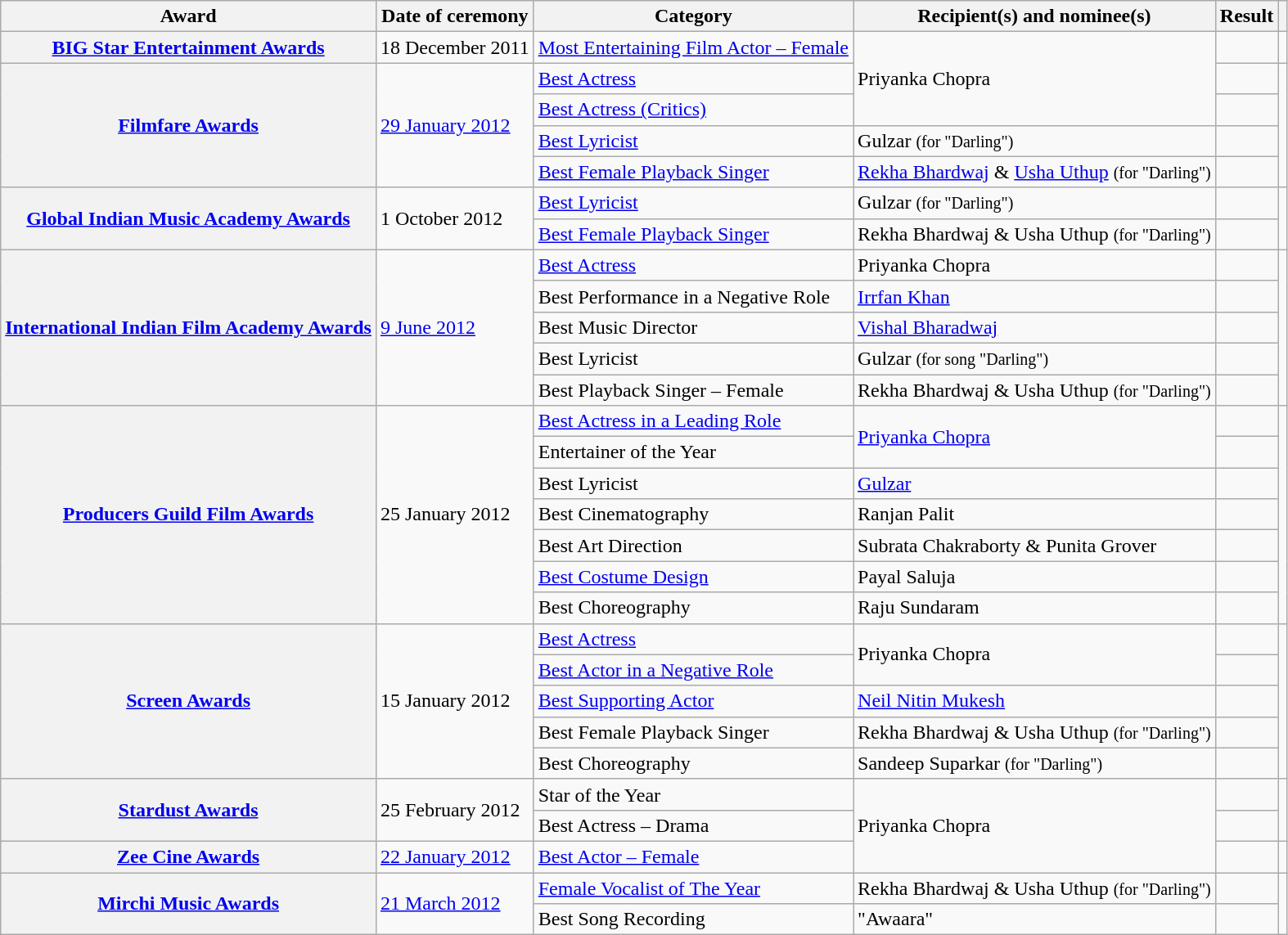<table class="wikitable plainrowheaders sortable">
<tr>
<th scope="col">Award</th>
<th scope="col">Date of ceremony</th>
<th scope="col">Category</th>
<th scope="col">Recipient(s) and nominee(s)</th>
<th scope="col">Result</th>
<th scope="col" class="unsortable"></th>
</tr>
<tr>
<th scope="row"><a href='#'>BIG Star Entertainment Awards</a></th>
<td>18 December 2011</td>
<td><a href='#'>Most Entertaining Film Actor – Female</a></td>
<td rowspan="3">Priyanka Chopra</td>
<td></td>
<td style="text-align:center;"></td>
</tr>
<tr>
<th scope="row" rowspan="4"><a href='#'>Filmfare Awards</a></th>
<td rowspan="4"><a href='#'>29 January 2012</a></td>
<td><a href='#'>Best Actress</a></td>
<td></td>
<td style="text-align:center;" rowspan="4"><br></td>
</tr>
<tr>
<td><a href='#'>Best Actress (Critics)</a></td>
<td></td>
</tr>
<tr>
<td><a href='#'>Best Lyricist</a></td>
<td>Gulzar <small>(for "Darling")</small></td>
<td></td>
</tr>
<tr>
<td><a href='#'>Best Female Playback Singer</a></td>
<td><a href='#'>Rekha Bhardwaj</a> & <a href='#'>Usha Uthup</a> <small>(for "Darling")</small></td>
<td></td>
</tr>
<tr>
<th scope="row" rowspan="2"><a href='#'>Global Indian Music Academy Awards</a></th>
<td rowspan="2">1 October 2012</td>
<td><a href='#'>Best Lyricist</a></td>
<td>Gulzar <small>(for "Darling")</small></td>
<td></td>
<td style="text-align:center;" rowspan="2"></td>
</tr>
<tr>
<td><a href='#'>Best Female Playback Singer</a></td>
<td>Rekha Bhardwaj & Usha Uthup  <small>(for "Darling")</small></td>
<td></td>
</tr>
<tr>
<th scope="row" rowspan="5"><a href='#'>International Indian Film Academy Awards</a></th>
<td rowspan="5"><a href='#'>9 June 2012</a></td>
<td><a href='#'>Best Actress</a></td>
<td>Priyanka Chopra</td>
<td></td>
<td style="text-align:center;" rowspan="5"></td>
</tr>
<tr>
<td>Best Performance in a Negative Role</td>
<td><a href='#'>Irrfan Khan</a></td>
<td></td>
</tr>
<tr>
<td>Best Music Director</td>
<td><a href='#'>Vishal Bharadwaj</a></td>
<td></td>
</tr>
<tr>
<td>Best Lyricist</td>
<td>Gulzar <small>(for song "Darling")</small></td>
<td></td>
</tr>
<tr>
<td>Best Playback Singer – Female</td>
<td>Rekha Bhardwaj & Usha Uthup  <small>(for "Darling")</small></td>
<td></td>
</tr>
<tr>
<th scope="row" rowspan="7"><a href='#'>Producers Guild Film Awards</a></th>
<td rowspan="7">25 January 2012</td>
<td><a href='#'>Best Actress in a Leading Role</a></td>
<td rowspan="2"><a href='#'>Priyanka Chopra</a></td>
<td></td>
<td style="text-align:center;" rowspan="7"><br></td>
</tr>
<tr>
<td>Entertainer of the Year</td>
<td></td>
</tr>
<tr>
<td>Best Lyricist</td>
<td><a href='#'>Gulzar</a></td>
<td></td>
</tr>
<tr>
<td>Best Cinematography</td>
<td>Ranjan Palit</td>
<td></td>
</tr>
<tr>
<td>Best Art Direction</td>
<td>Subrata Chakraborty & Punita Grover</td>
<td></td>
</tr>
<tr>
<td><a href='#'>Best Costume Design</a></td>
<td>Payal Saluja</td>
<td></td>
</tr>
<tr>
<td>Best Choreography</td>
<td>Raju Sundaram</td>
<td></td>
</tr>
<tr>
<th scope="row" rowspan="5"><a href='#'>Screen Awards</a></th>
<td rowspan="5">15 January 2012</td>
<td><a href='#'>Best Actress</a></td>
<td rowspan="2">Priyanka Chopra</td>
<td></td>
<td style="text-align:center;" rowspan="5"><br></td>
</tr>
<tr>
<td><a href='#'>Best Actor in a Negative Role</a></td>
<td></td>
</tr>
<tr>
<td><a href='#'>Best Supporting Actor</a></td>
<td><a href='#'>Neil Nitin Mukesh</a></td>
<td></td>
</tr>
<tr>
<td>Best Female Playback Singer</td>
<td>Rekha Bhardwaj & Usha Uthup <small>(for "Darling")</small></td>
<td></td>
</tr>
<tr>
<td>Best Choreography</td>
<td>Sandeep Suparkar <small>(for "Darling")</small></td>
<td></td>
</tr>
<tr>
<th scope="row" rowspan="2"><a href='#'>Stardust Awards</a></th>
<td rowspan="2">25 February 2012</td>
<td>Star of the Year</td>
<td rowspan="3">Priyanka Chopra</td>
<td></td>
<td style="text-align:center;" rowspan="2"></td>
</tr>
<tr>
<td>Best Actress – Drama</td>
<td></td>
</tr>
<tr>
<th scope="row"><a href='#'>Zee Cine Awards</a></th>
<td><a href='#'>22 January 2012</a></td>
<td><a href='#'>Best Actor – Female</a></td>
<td></td>
<td style="text-align:center;"></td>
</tr>
<tr>
<th scope="row" rowspan="2"><a href='#'>Mirchi Music Awards</a></th>
<td rowspan="2"><a href='#'>21 March 2012</a></td>
<td><a href='#'>Female Vocalist of The Year</a></td>
<td>Rekha Bhardwaj & Usha Uthup <small>(for "Darling")</small></td>
<td></td>
<td style="text-align:center;" rowspan="2"></td>
</tr>
<tr>
<td>Best Song Recording</td>
<td>"Awaara"</td>
<td></td>
</tr>
</table>
